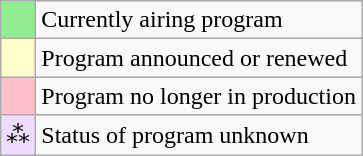<table class="wikitable">
<tr>
<td style="background-color:lightgreen"></td>
<td>Currently airing program</td>
</tr>
<tr>
<td style="background-color:#FFFFCC"> </td>
<td>Program announced or renewed</td>
</tr>
<tr>
<td style="background-color:#FFC0CB"> </td>
<td>Program no longer in production</td>
</tr>
<tr>
<td style="background-color:#EEDDFF">⁂ </td>
<td>Status of program unknown</td>
</tr>
</table>
